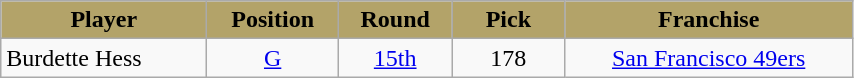<table class="wikitable" style="text-align:center" width="45%">
<tr style="background:#B3A369;color:black;">
<td><strong>Player</strong></td>
<td><strong>Position</strong></td>
<td><strong>Round</strong></td>
<td>  <strong>Pick</strong>  </td>
<td><strong>Franchise</strong></td>
</tr>
<tr>
<td align=left>Burdette Hess</td>
<td><a href='#'>G</a></td>
<td><a href='#'>15th</a></td>
<td>178</td>
<td><a href='#'>San Francisco 49ers</a></td>
</tr>
</table>
